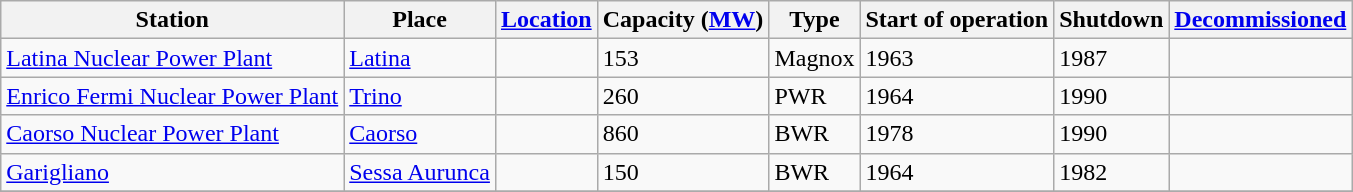<table class="wikitable sortable">
<tr>
<th>Station</th>
<th>Place</th>
<th><a href='#'>Location</a></th>
<th>Capacity (<a href='#'>MW</a>)</th>
<th>Type</th>
<th>Start of operation</th>
<th>Shutdown</th>
<th><a href='#'>Decommissioned</a></th>
</tr>
<tr>
<td><a href='#'>Latina Nuclear Power Plant</a></td>
<td><a href='#'>Latina</a></td>
<td></td>
<td>153</td>
<td>Magnox</td>
<td>1963</td>
<td>1987</td>
<td></td>
</tr>
<tr>
<td><a href='#'>Enrico Fermi Nuclear Power Plant</a></td>
<td><a href='#'>Trino</a></td>
<td></td>
<td>260</td>
<td>PWR</td>
<td>1964</td>
<td>1990</td>
<td></td>
</tr>
<tr>
<td><a href='#'>Caorso Nuclear Power Plant</a></td>
<td><a href='#'>Caorso</a></td>
<td></td>
<td>860</td>
<td>BWR</td>
<td>1978</td>
<td>1990</td>
<td></td>
</tr>
<tr>
<td><a href='#'>Garigliano</a></td>
<td><a href='#'>Sessa Aurunca</a></td>
<td></td>
<td>150</td>
<td>BWR</td>
<td>1964</td>
<td>1982</td>
<td></td>
</tr>
<tr>
</tr>
</table>
